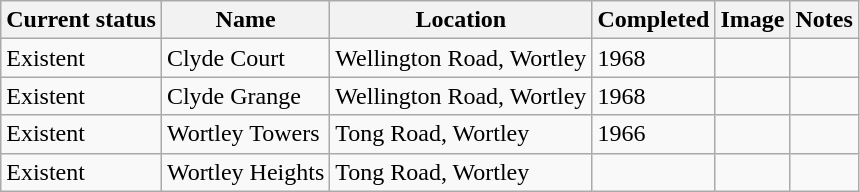<table class="wikitable sortable">
<tr>
<th>Current status</th>
<th>Name</th>
<th>Location</th>
<th>Completed</th>
<th class="unsortable">Image</th>
<th class="unsortable">Notes</th>
</tr>
<tr>
<td>Existent</td>
<td>Clyde Court</td>
<td>Wellington Road, Wortley</td>
<td>1968</td>
<td></td>
<td></td>
</tr>
<tr>
<td>Existent</td>
<td>Clyde Grange</td>
<td>Wellington Road, Wortley</td>
<td>1968</td>
<td></td>
<td></td>
</tr>
<tr>
<td>Existent</td>
<td>Wortley Towers</td>
<td>Tong Road, Wortley</td>
<td>1966</td>
<td></td>
<td></td>
</tr>
<tr>
<td>Existent</td>
<td>Wortley Heights</td>
<td>Tong Road, Wortley</td>
<td></td>
<td></td>
<td></td>
</tr>
</table>
